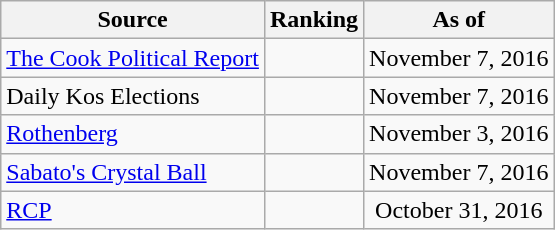<table class="wikitable" style="text-align:center">
<tr>
<th>Source</th>
<th>Ranking</th>
<th>As of</th>
</tr>
<tr>
<td align=left><a href='#'>The Cook Political Report</a></td>
<td></td>
<td>November 7, 2016</td>
</tr>
<tr>
<td align=left>Daily Kos Elections</td>
<td></td>
<td>November 7, 2016</td>
</tr>
<tr>
<td align=left><a href='#'>Rothenberg</a></td>
<td></td>
<td>November 3, 2016</td>
</tr>
<tr>
<td align=left><a href='#'>Sabato's Crystal Ball</a></td>
<td></td>
<td>November 7, 2016</td>
</tr>
<tr>
<td align="left"><a href='#'>RCP</a></td>
<td></td>
<td>October 31, 2016</td>
</tr>
</table>
